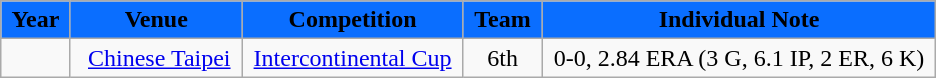<table class="wikitable">
<tr>
<th style="background:#0A6EFF"><span> Year </span></th>
<th style="background:#0A6EFF"><span>Venue</span></th>
<th style="background:#0A6EFF"><span>Competition</span></th>
<th style="background:#0A6EFF"><span> Team </span></th>
<th style="background:#0A6EFF"><span> Individual Note </span></th>
</tr>
<tr>
<td style="text-align:center"></td>
<td>  <a href='#'>Chinese Taipei</a> </td>
<td> <a href='#'>Intercontinental Cup</a> </td>
<td style="text-align:center">6th</td>
<td style="text-align:center"> 0-0, 2.84 ERA (3 G, 6.1 IP, 2 ER, 6 K) </td>
</tr>
</table>
